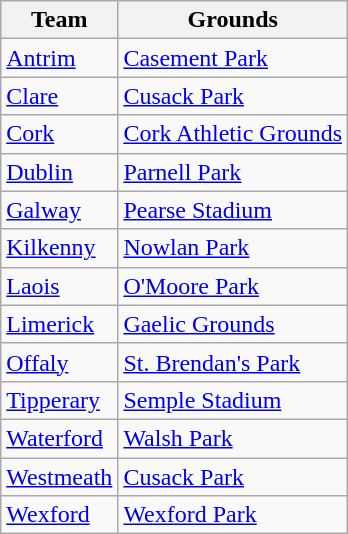<table class="wikitable">
<tr>
<th rowspan="2">Team</th>
<th rowspan="2">Grounds</th>
</tr>
<tr>
</tr>
<tr>
<td><a href='#'>Antrim</a></td>
<td><a href='#'>Casement Park</a></td>
</tr>
<tr>
<td><a href='#'>Clare</a></td>
<td><a href='#'>Cusack Park</a></td>
</tr>
<tr>
<td><a href='#'>Cork</a></td>
<td><a href='#'>Cork Athletic Grounds</a></td>
</tr>
<tr>
<td><a href='#'>Dublin</a></td>
<td><a href='#'>Parnell Park</a></td>
</tr>
<tr>
<td><a href='#'>Galway</a></td>
<td><a href='#'>Pearse Stadium</a></td>
</tr>
<tr>
<td><a href='#'>Kilkenny</a></td>
<td><a href='#'>Nowlan Park</a></td>
</tr>
<tr>
<td><a href='#'>Laois</a></td>
<td><a href='#'>O'Moore Park</a></td>
</tr>
<tr>
<td><a href='#'>Limerick</a></td>
<td><a href='#'>Gaelic Grounds</a></td>
</tr>
<tr>
<td><a href='#'>Offaly</a></td>
<td><a href='#'>St. Brendan's Park</a></td>
</tr>
<tr>
<td><a href='#'>Tipperary</a></td>
<td><a href='#'>Semple Stadium</a></td>
</tr>
<tr>
<td><a href='#'>Waterford</a></td>
<td><a href='#'>Walsh Park</a></td>
</tr>
<tr>
<td><a href='#'>Westmeath</a></td>
<td><a href='#'>Cusack Park</a></td>
</tr>
<tr>
<td><a href='#'>Wexford</a></td>
<td><a href='#'>Wexford Park</a></td>
</tr>
</table>
